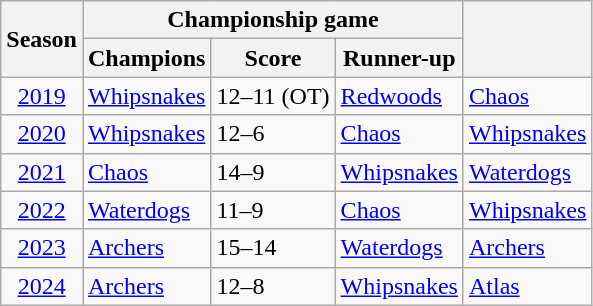<table class="wikitable">
<tr>
<th scope="col" rowspan="2">Season</th>
<th scope="col" colspan="3">Championship game</th>
<th scope="col" rowspan="2"></th>
</tr>
<tr>
<th scope="col">Champions</th>
<th scope="col">Score</th>
<th scope="col">Runner-up</th>
</tr>
<tr>
<td scope="row" style="text-align:center;"><a href='#'>2019</a></td>
<td><a href='#'>Whipsnakes</a></td>
<td>12–11 (OT)</td>
<td><a href='#'>Redwoods</a></td>
<td><a href='#'>Chaos</a></td>
</tr>
<tr>
<td scope="row" style="text-align:center;"><a href='#'>2020</a></td>
<td><a href='#'>Whipsnakes</a></td>
<td>12–6</td>
<td><a href='#'>Chaos</a></td>
<td><a href='#'>Whipsnakes</a></td>
</tr>
<tr>
<td scope="row" style="text-align:center;"><a href='#'>2021</a></td>
<td><a href='#'>Chaos</a></td>
<td>14–9</td>
<td><a href='#'>Whipsnakes</a></td>
<td><a href='#'>Waterdogs</a></td>
</tr>
<tr>
<td scope="row" style="text-align:center;"><a href='#'>2022</a></td>
<td><a href='#'>Waterdogs</a></td>
<td>11–9</td>
<td><a href='#'>Chaos</a></td>
<td><a href='#'>Whipsnakes</a></td>
</tr>
<tr>
<td scope="row" style="text-align:center;"><a href='#'>2023</a></td>
<td><a href='#'>Archers</a></td>
<td>15–14</td>
<td><a href='#'>Waterdogs</a></td>
<td><a href='#'>Archers</a></td>
</tr>
<tr>
<td scope="row" style="text-align:center;"><a href='#'>2024</a></td>
<td><a href='#'>Archers</a></td>
<td>12–8</td>
<td><a href='#'>Whipsnakes</a></td>
<td><a href='#'>Atlas</a></td>
</tr>
</table>
